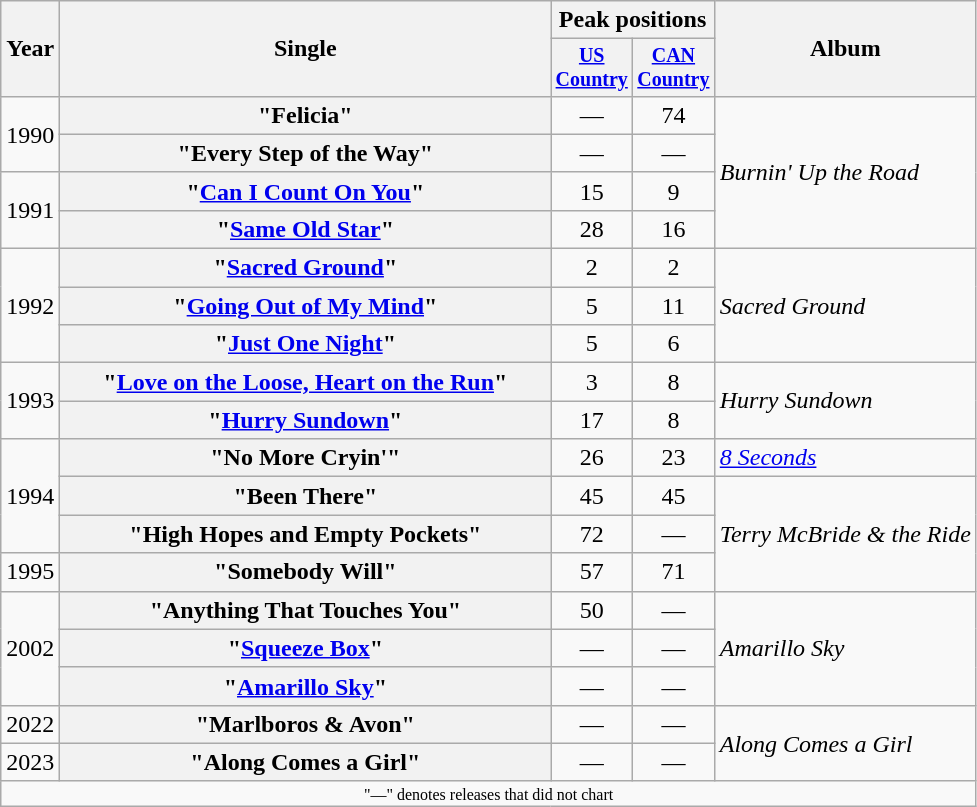<table class="wikitable plainrowheaders" style="text-align:center;">
<tr>
<th rowspan="2">Year</th>
<th rowspan="2" style="width:20em;">Single</th>
<th colspan="2">Peak positions</th>
<th rowspan="2">Album</th>
</tr>
<tr style="font-size:smaller;">
<th width="45"><a href='#'>US Country</a><br></th>
<th width="45"><a href='#'>CAN Country</a><br></th>
</tr>
<tr>
<td rowspan="2">1990</td>
<th scope="row">"Felicia"</th>
<td>—</td>
<td>74</td>
<td align="left" rowspan="4"><em>Burnin' Up the Road</em></td>
</tr>
<tr>
<th scope="row">"Every Step of the Way"</th>
<td>—</td>
<td>—</td>
</tr>
<tr>
<td rowspan="2">1991</td>
<th scope="row">"<a href='#'>Can I Count On You</a>"</th>
<td>15</td>
<td>9</td>
</tr>
<tr>
<th scope="row">"<a href='#'>Same Old Star</a>"</th>
<td>28</td>
<td>16</td>
</tr>
<tr>
<td rowspan="3">1992</td>
<th scope="row">"<a href='#'>Sacred Ground</a>"</th>
<td>2</td>
<td>2</td>
<td align="left" rowspan="3"><em>Sacred Ground</em></td>
</tr>
<tr>
<th scope="row">"<a href='#'>Going Out of My Mind</a>"</th>
<td>5</td>
<td>11</td>
</tr>
<tr>
<th scope="row">"<a href='#'>Just One Night</a>"</th>
<td>5</td>
<td>6</td>
</tr>
<tr>
<td rowspan="2">1993</td>
<th scope="row">"<a href='#'>Love on the Loose, Heart on the Run</a>"</th>
<td>3</td>
<td>8</td>
<td align="left" rowspan="2"><em>Hurry Sundown</em></td>
</tr>
<tr>
<th scope="row">"<a href='#'>Hurry Sundown</a>"</th>
<td>17</td>
<td>8</td>
</tr>
<tr>
<td rowspan="3">1994</td>
<th scope="row">"No More Cryin'"</th>
<td>26</td>
<td>23</td>
<td align="left"><em><a href='#'>8 Seconds</a></em></td>
</tr>
<tr>
<th scope="row">"Been There"</th>
<td>45</td>
<td>45</td>
<td align="left" rowspan="3"><em>Terry McBride & the Ride</em><br></td>
</tr>
<tr>
<th scope="row">"High Hopes and Empty Pockets"</th>
<td>72</td>
<td>—</td>
</tr>
<tr>
<td>1995</td>
<th scope="row">"Somebody Will"</th>
<td>57</td>
<td>71</td>
</tr>
<tr>
<td rowspan="3">2002</td>
<th scope="row">"Anything That Touches You"</th>
<td>50</td>
<td>—</td>
<td align="left" rowspan="3"><em>Amarillo Sky</em></td>
</tr>
<tr>
<th scope="row">"<a href='#'>Squeeze Box</a>"</th>
<td>—</td>
<td>—</td>
</tr>
<tr>
<th scope="row">"<a href='#'>Amarillo Sky</a>"</th>
<td>—</td>
<td>—</td>
</tr>
<tr>
<td>2022</td>
<th scope="row">"Marlboros & Avon"</th>
<td>—</td>
<td>—</td>
<td align="left" rowspan="2"><em>Along Comes a Girl</em></td>
</tr>
<tr>
<td>2023</td>
<th scope="row">"Along Comes a Girl"</th>
<td>—</td>
<td>—</td>
</tr>
<tr>
<td colspan="5" style="font-size:8pt">"—" denotes releases that did not chart</td>
</tr>
</table>
